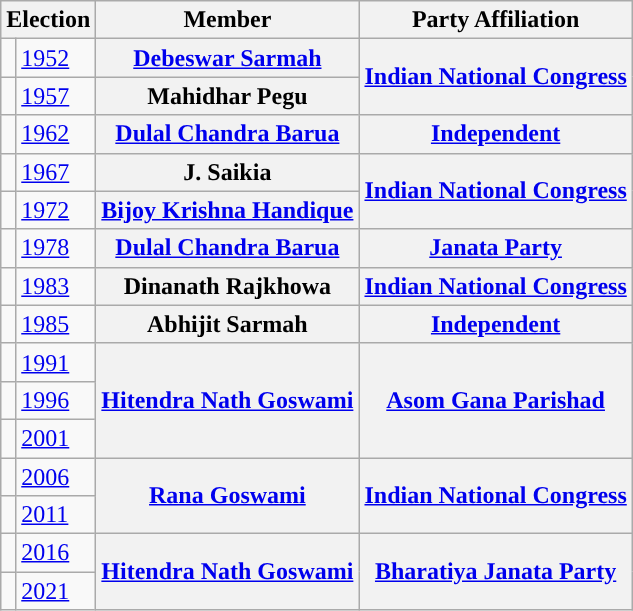<table class="wikitable sortable">
<tr>
<th colspan="2">Election</th>
<th>Member</th>
<th>Party Affiliation</th>
</tr>
<tr>
<td style="background-color: "></td>
<td><a href='#'>1952</a></td>
<th><a href='#'>Debeswar Sarmah</a></th>
<th rowspan="2"><a href='#'>Indian National Congress</a></th>
</tr>
<tr>
<td style="background-color: "></td>
<td><a href='#'>1957</a></td>
<th>Mahidhar Pegu</th>
</tr>
<tr>
<td style="background-color: "></td>
<td><a href='#'>1962</a></td>
<th><a href='#'>Dulal Chandra Barua</a></th>
<th><a href='#'>Independent</a></th>
</tr>
<tr>
<td style="background-color: "></td>
<td><a href='#'>1967</a></td>
<th>J. Saikia</th>
<th rowspan="2"><a href='#'>Indian National Congress</a></th>
</tr>
<tr>
<td style="background-color: "></td>
<td><a href='#'>1972</a></td>
<th><a href='#'>Bijoy Krishna Handique</a></th>
</tr>
<tr>
<td style="background-color: "></td>
<td><a href='#'>1978</a></td>
<th><a href='#'>Dulal Chandra Barua</a></th>
<th><a href='#'>Janata Party</a></th>
</tr>
<tr>
<td style="background-color: "></td>
<td><a href='#'>1983</a></td>
<th>Dinanath Rajkhowa</th>
<th><a href='#'>Indian National Congress</a></th>
</tr>
<tr>
<td style="background-color: "></td>
<td><a href='#'>1985</a></td>
<th>Abhijit Sarmah</th>
<th><a href='#'>Independent</a></th>
</tr>
<tr>
<td style="background-color: "></td>
<td><a href='#'>1991</a></td>
<th rowspan="3"><a href='#'>Hitendra Nath Goswami</a></th>
<th rowspan="3"><a href='#'>Asom Gana Parishad</a></th>
</tr>
<tr>
<td style="background-color: "></td>
<td><a href='#'>1996</a></td>
</tr>
<tr>
<td style="background-color: "></td>
<td><a href='#'>2001</a></td>
</tr>
<tr>
<td style="background-color: "></td>
<td><a href='#'>2006</a></td>
<th rowspan="2"><a href='#'>Rana Goswami</a></th>
<th rowspan="2"><a href='#'>Indian National Congress</a></th>
</tr>
<tr>
<td style="background-color: "></td>
<td><a href='#'>2011</a></td>
</tr>
<tr>
<td style="background-color: "></td>
<td><a href='#'>2016</a></td>
<th rowspan="2"><a href='#'>Hitendra Nath Goswami</a></th>
<th rowspan="2"><a href='#'>Bharatiya Janata Party</a></th>
</tr>
<tr>
<td style="background-color: "></td>
<td><a href='#'>2021</a></td>
</tr>
</table>
